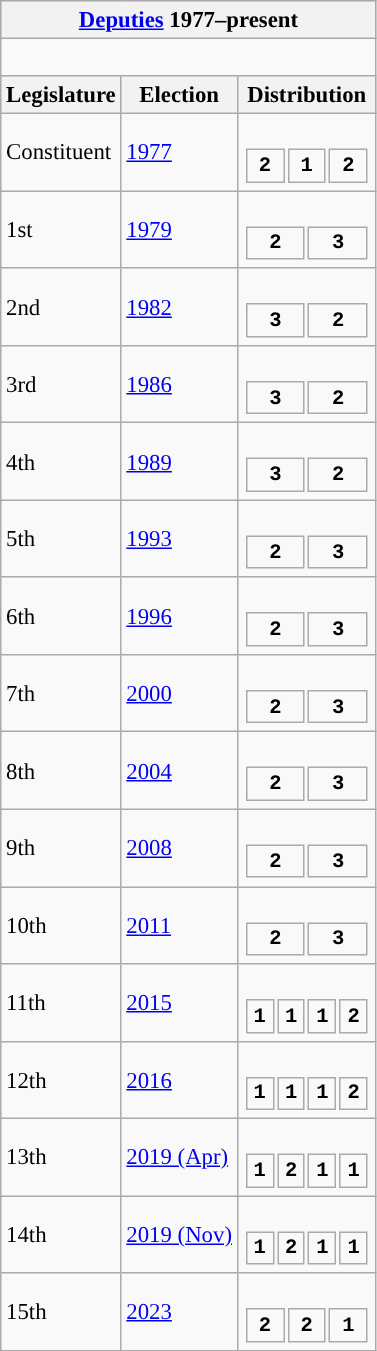<table class="wikitable" style="font-size:95%;">
<tr bgcolor="#CCCCCC">
<th colspan="3"><a href='#'>Deputies</a> 1977–present</th>
</tr>
<tr>
<td colspan="3"><br>












</td>
</tr>
<tr bgcolor="#CCCCCC">
<th>Legislature</th>
<th>Election</th>
<th>Distribution</th>
</tr>
<tr>
<td>Constituent</td>
<td><a href='#'>1977</a></td>
<td><br><table style="width:6.25em; font-size:90%; text-align:center; font-family:Courier New;">
<tr style="font-weight:bold">
<td style="background:">2</td>
<td style="background:">1</td>
<td style="background:">2</td>
</tr>
</table>
</td>
</tr>
<tr>
<td>1st</td>
<td><a href='#'>1979</a></td>
<td><br><table style="width:6.25em; font-size:90%; text-align:center; font-family:Courier New;">
<tr style="font-weight:bold">
<td style="background:">2</td>
<td style="background:">3</td>
</tr>
</table>
</td>
</tr>
<tr>
<td>2nd</td>
<td><a href='#'>1982</a></td>
<td><br><table style="width:6.25em; font-size:90%; text-align:center; font-family:Courier New;">
<tr style="font-weight:bold">
<td style="background:">3</td>
<td style="background:">2</td>
</tr>
</table>
</td>
</tr>
<tr>
<td>3rd</td>
<td><a href='#'>1986</a></td>
<td><br><table style="width:6.25em; font-size:90%; text-align:center; font-family:Courier New;">
<tr style="font-weight:bold">
<td style="background:">3</td>
<td style="background:">2</td>
</tr>
</table>
</td>
</tr>
<tr>
<td>4th</td>
<td><a href='#'>1989</a></td>
<td><br><table style="width:6.25em; font-size:90%; text-align:center; font-family:Courier New;">
<tr style="font-weight:bold">
<td style="background:">3</td>
<td style="background:">2</td>
</tr>
</table>
</td>
</tr>
<tr>
<td>5th</td>
<td><a href='#'>1993</a></td>
<td><br><table style="width:6.25em; font-size:90%; text-align:center; font-family:Courier New;">
<tr style="font-weight:bold">
<td style="background:">2</td>
<td style="background:">3</td>
</tr>
</table>
</td>
</tr>
<tr>
<td>6th</td>
<td><a href='#'>1996</a></td>
<td><br><table style="width:6.25em; font-size:90%; text-align:center; font-family:Courier New;">
<tr style="font-weight:bold">
<td style="background:">2</td>
<td style="background:">3</td>
</tr>
</table>
</td>
</tr>
<tr>
<td>7th</td>
<td><a href='#'>2000</a></td>
<td><br><table style="width:6.25em; font-size:90%; text-align:center; font-family:Courier New;">
<tr style="font-weight:bold">
<td style="background:">2</td>
<td style="background:">3</td>
</tr>
</table>
</td>
</tr>
<tr>
<td>8th</td>
<td><a href='#'>2004</a></td>
<td><br><table style="width:6.25em; font-size:90%; text-align:center; font-family:Courier New;">
<tr style="font-weight:bold">
<td style="background:">2</td>
<td style="background:">3</td>
</tr>
</table>
</td>
</tr>
<tr>
<td>9th</td>
<td><a href='#'>2008</a></td>
<td><br><table style="width:6.25em; font-size:90%; text-align:center; font-family:Courier New;">
<tr style="font-weight:bold">
<td style="background:">2</td>
<td style="background:">3</td>
</tr>
</table>
</td>
</tr>
<tr>
<td>10th</td>
<td><a href='#'>2011</a></td>
<td><br><table style="width:6.25em; font-size:90%; text-align:center; font-family:Courier New;">
<tr style="font-weight:bold">
<td style="background:">2</td>
<td style="background:">3</td>
</tr>
</table>
</td>
</tr>
<tr>
<td>11th</td>
<td><a href='#'>2015</a></td>
<td><br><table style="width:6.25em; font-size:90%; text-align:center; font-family:Courier New;">
<tr style="font-weight:bold">
<td style="background:">1</td>
<td style="background:">1</td>
<td style="background:">1</td>
<td style="background:">2</td>
</tr>
</table>
</td>
</tr>
<tr>
<td>12th</td>
<td><a href='#'>2016</a></td>
<td><br><table style="width:6.25em; font-size:90%; text-align:center; font-family:Courier New;">
<tr style="font-weight:bold">
<td style="background:">1</td>
<td style="background:">1</td>
<td style="background:">1</td>
<td style="background:">2</td>
</tr>
</table>
</td>
</tr>
<tr>
<td>13th</td>
<td><a href='#'>2019 (Apr)</a></td>
<td><br><table style="width:6.25em; font-size:90%; text-align:center; font-family:Courier New;">
<tr style="font-weight:bold">
<td style="background:">1</td>
<td style="background:">2</td>
<td style="background:">1</td>
<td style="background:">1</td>
</tr>
</table>
</td>
</tr>
<tr>
<td>14th</td>
<td><a href='#'>2019 (Nov)</a></td>
<td><br><table style="width:6.25em; font-size:90%; text-align:center; font-family:Courier New;">
<tr style="font-weight:bold">
<td style="background:">1</td>
<td style="background:">2</td>
<td style="background:">1</td>
<td style="background:">1</td>
</tr>
</table>
</td>
</tr>
<tr>
<td>15th</td>
<td><a href='#'>2023</a></td>
<td><br><table style="width:6.25em; font-size:90%; text-align:center; font-family:Courier New;">
<tr style="font-weight:bold">
<td style="background:">2</td>
<td style="background:">2</td>
<td style="background:">1</td>
</tr>
</table>
</td>
</tr>
</table>
